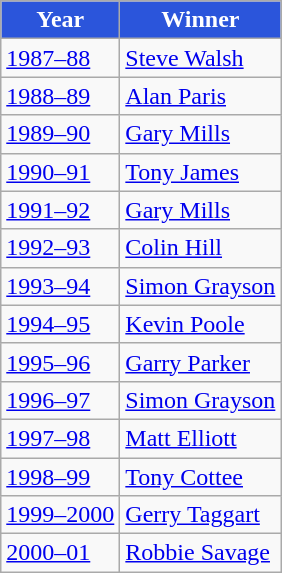<table class="wikitable">
<tr>
<th style="color:white; background:#2B55DB;">Year</th>
<th style="color:white; background:#2B55DB;">Winner</th>
</tr>
<tr>
<td><a href='#'>1987–88</a></td>
<td> <a href='#'>Steve Walsh</a></td>
</tr>
<tr>
<td><a href='#'>1988–89</a></td>
<td> <a href='#'>Alan Paris</a></td>
</tr>
<tr>
<td><a href='#'>1989–90</a></td>
<td> <a href='#'>Gary Mills</a></td>
</tr>
<tr>
<td><a href='#'>1990–91</a></td>
<td> <a href='#'>Tony James</a></td>
</tr>
<tr>
<td><a href='#'>1991–92</a></td>
<td> <a href='#'>Gary Mills</a></td>
</tr>
<tr>
<td><a href='#'>1992–93</a></td>
<td> <a href='#'>Colin Hill</a></td>
</tr>
<tr>
<td><a href='#'>1993–94</a></td>
<td> <a href='#'>Simon Grayson</a></td>
</tr>
<tr>
<td><a href='#'>1994–95</a></td>
<td> <a href='#'>Kevin Poole</a></td>
</tr>
<tr>
<td><a href='#'>1995–96</a></td>
<td> <a href='#'>Garry Parker</a></td>
</tr>
<tr>
<td><a href='#'>1996–97</a></td>
<td> <a href='#'>Simon Grayson</a></td>
</tr>
<tr>
<td><a href='#'>1997–98</a></td>
<td> <a href='#'>Matt Elliott</a></td>
</tr>
<tr>
<td><a href='#'>1998–99</a></td>
<td> <a href='#'>Tony Cottee</a></td>
</tr>
<tr>
<td><a href='#'>1999–2000</a></td>
<td> <a href='#'>Gerry Taggart</a></td>
</tr>
<tr>
<td><a href='#'>2000–01</a></td>
<td> <a href='#'>Robbie Savage</a></td>
</tr>
</table>
